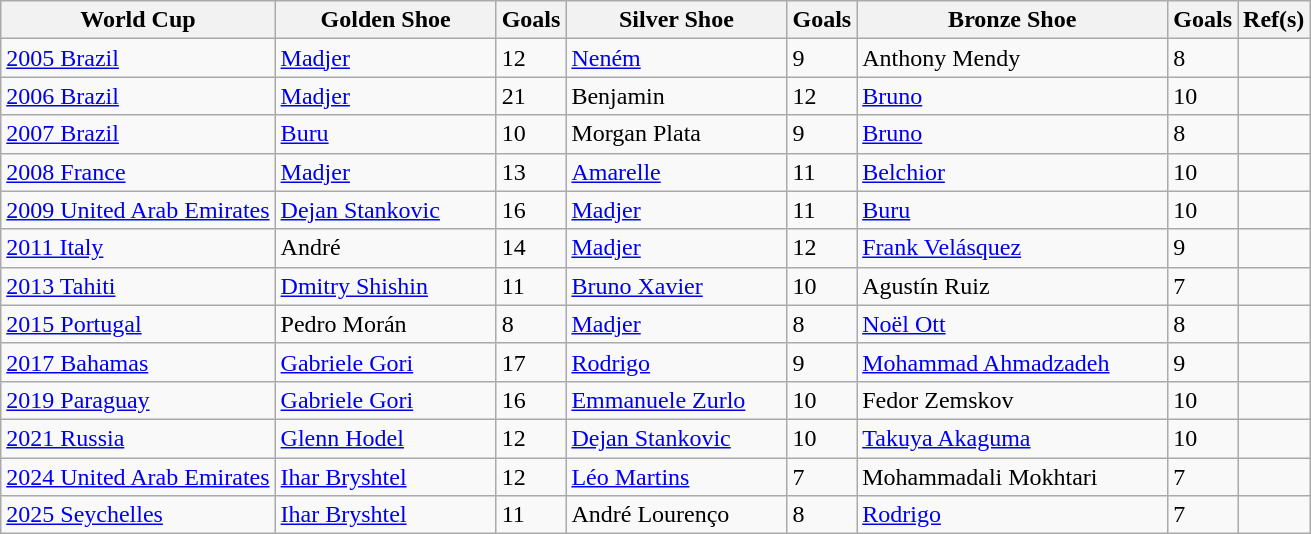<table class=wikitable>
<tr>
<th>World Cup</th>
<th width=140>Golden Shoe</th>
<th>Goals</th>
<th width=140>Silver Shoe</th>
<th>Goals</th>
<th width=200>Bronze Shoe</th>
<th>Goals</th>
<th>Ref(s)</th>
</tr>
<tr>
<td><a href='#'>2005 Brazil</a></td>
<td> <a href='#'>Madjer</a></td>
<td>12</td>
<td> <a href='#'>Neném</a></td>
<td>9</td>
<td> Anthony Mendy</td>
<td>8</td>
<td></td>
</tr>
<tr>
<td><a href='#'>2006 Brazil</a></td>
<td> <a href='#'>Madjer</a></td>
<td>21</td>
<td> Benjamin</td>
<td>12</td>
<td> <a href='#'>Bruno</a></td>
<td>10</td>
<td></td>
</tr>
<tr>
<td><a href='#'>2007 Brazil</a></td>
<td> <a href='#'>Buru</a></td>
<td>10</td>
<td> Morgan Plata</td>
<td>9</td>
<td> <a href='#'>Bruno</a></td>
<td>8</td>
<td></td>
</tr>
<tr>
<td><a href='#'>2008 France</a></td>
<td> <a href='#'>Madjer</a></td>
<td>13</td>
<td> <a href='#'>Amarelle</a></td>
<td>11</td>
<td> <a href='#'>Belchior</a></td>
<td>10</td>
<td></td>
</tr>
<tr>
<td><a href='#'>2009 United Arab Emirates</a></td>
<td> <a href='#'>Dejan Stankovic</a></td>
<td>16</td>
<td> <a href='#'>Madjer</a></td>
<td>11</td>
<td> <a href='#'>Buru</a></td>
<td>10</td>
<td></td>
</tr>
<tr>
<td><a href='#'>2011 Italy</a></td>
<td> André</td>
<td>14</td>
<td> <a href='#'>Madjer</a></td>
<td>12</td>
<td> <a href='#'>Frank Velásquez</a></td>
<td>9</td>
<td></td>
</tr>
<tr>
<td><a href='#'>2013 Tahiti</a></td>
<td> <a href='#'>Dmitry Shishin</a></td>
<td>11</td>
<td> <a href='#'>Bruno Xavier</a></td>
<td>10</td>
<td> Agustín Ruiz</td>
<td>7</td>
<td></td>
</tr>
<tr>
<td><a href='#'>2015 Portugal</a></td>
<td> Pedro Morán</td>
<td>8</td>
<td> <a href='#'>Madjer</a></td>
<td>8</td>
<td> <a href='#'>Noël Ott</a></td>
<td>8</td>
<td></td>
</tr>
<tr>
<td><a href='#'>2017 Bahamas</a></td>
<td> <a href='#'>Gabriele Gori</a></td>
<td>17</td>
<td> <a href='#'>Rodrigo</a></td>
<td>9</td>
<td> <a href='#'>Mohammad Ahmadzadeh</a></td>
<td>9</td>
<td></td>
</tr>
<tr>
<td><a href='#'>2019 Paraguay</a></td>
<td> <a href='#'>Gabriele Gori</a></td>
<td>16</td>
<td> <a href='#'>Emmanuele Zurlo</a></td>
<td>10</td>
<td> Fedor Zemskov</td>
<td>10</td>
<td></td>
</tr>
<tr>
<td><a href='#'>2021 Russia</a></td>
<td> <a href='#'>Glenn Hodel</a></td>
<td>12</td>
<td> <a href='#'>Dejan Stankovic</a></td>
<td>10</td>
<td> <a href='#'>Takuya Akaguma</a></td>
<td>10</td>
<td></td>
</tr>
<tr>
<td><a href='#'>2024 United Arab Emirates</a></td>
<td> <a href='#'>Ihar Bryshtel</a></td>
<td>12</td>
<td> <a href='#'>Léo Martins</a></td>
<td>7</td>
<td> Mohammadali Mokhtari</td>
<td>7</td>
<td></td>
</tr>
<tr>
<td><a href='#'>2025 Seychelles</a></td>
<td> <a href='#'>Ihar Bryshtel</a></td>
<td>11</td>
<td> André Lourenço</td>
<td>8</td>
<td> <a href='#'>Rodrigo</a></td>
<td>7</td>
<td></td>
</tr>
</table>
